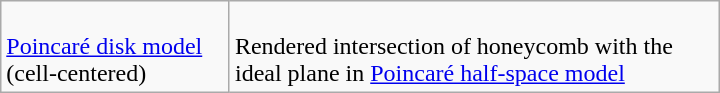<table class=wikitable width=480>
<tr>
<td><br><a href='#'>Poincaré disk model</a> (cell-centered)<br></td>
<td><br>Rendered intersection of honeycomb with the ideal plane in <a href='#'>Poincaré half-space model</a></td>
</tr>
</table>
